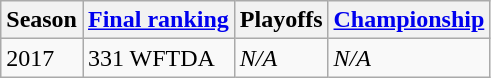<table class="wikitable sortable">
<tr>
<th>Season</th>
<th><a href='#'>Final ranking</a></th>
<th>Playoffs</th>
<th><a href='#'>Championship</a></th>
</tr>
<tr>
<td>2017</td>
<td>331 WFTDA</td>
<td><em>N/A</em></td>
<td><em>N/A</em></td>
</tr>
</table>
